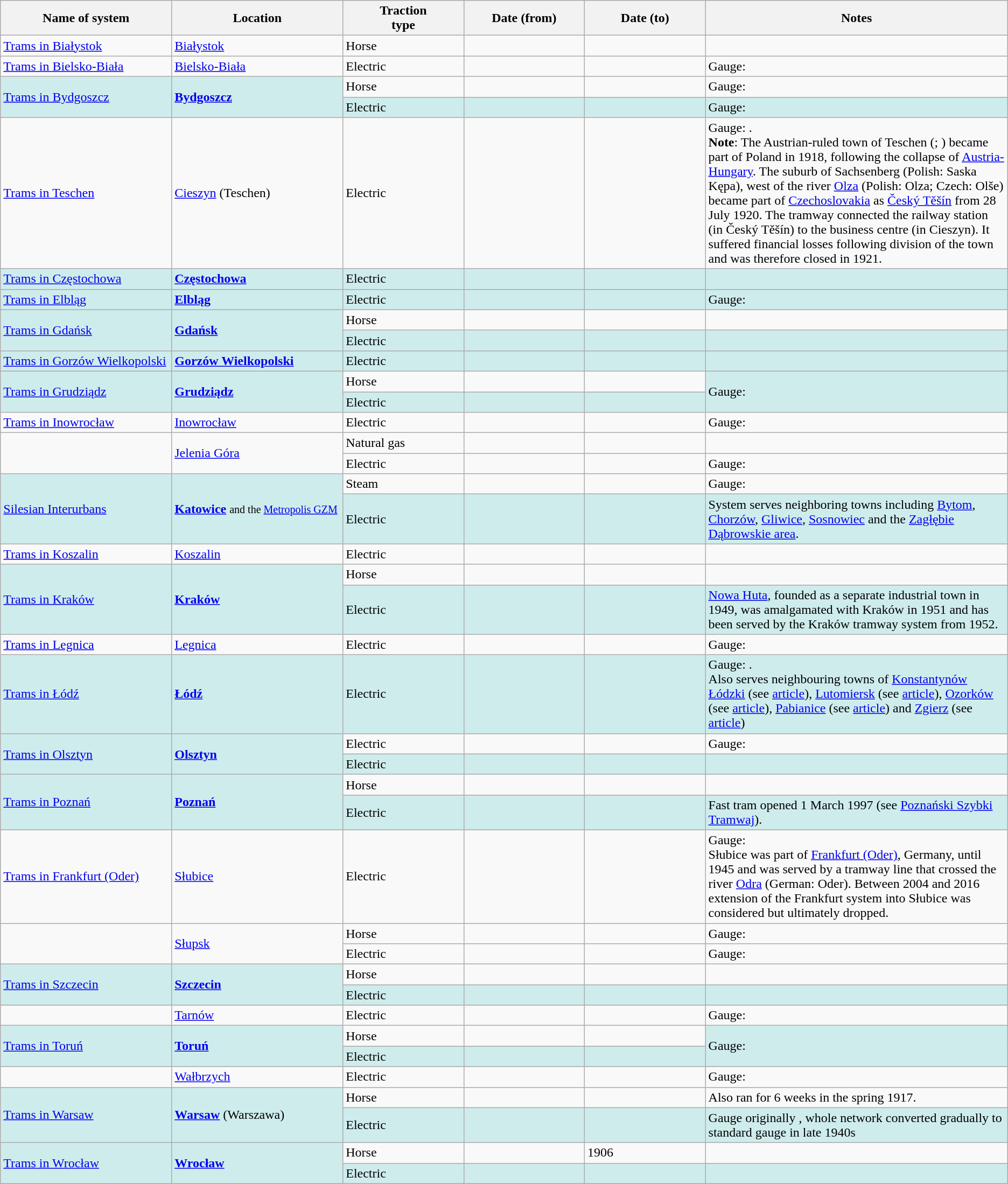<table class="wikitable sortable">
<tr>
<th width=17%>Name of system</th>
<th width=17%>Location</th>
<th width=12%>Traction<br>type</th>
<th width=12%>Date (from)</th>
<th width=12%>Date (to)</th>
<th class="unsortable" width=30%>Notes</th>
</tr>
<tr>
<td><a href='#'>Trams in Białystok</a></td>
<td><a href='#'>Białystok</a></td>
<td>Horse</td>
<td></td>
<td></td>
<td> </td>
</tr>
<tr>
<td><a href='#'>Trams in Bielsko-Biała</a></td>
<td><a href='#'>Bielsko-Biała</a></td>
<td>Electric</td>
<td></td>
<td></td>
<td>Gauge: </td>
</tr>
<tr>
<td style="background:#CFECEC" rowspan="2"><a href='#'>Trams in Bydgoszcz</a></td>
<td style="background:#CFECEC" rowspan="2"><strong><a href='#'>Bydgoszcz</a></strong></td>
<td>Horse</td>
<td></td>
<td></td>
<td>Gauge: </td>
</tr>
<tr style="background:#CFECEC">
<td>Electric</td>
<td></td>
<td> </td>
<td>Gauge: </td>
</tr>
<tr>
<td><a href='#'>Trams in Teschen</a></td>
<td><a href='#'>Cieszyn</a> (Teschen)</td>
<td>Electric</td>
<td></td>
<td></td>
<td>Gauge: .<br><strong>Note</strong>: The Austrian-ruled town of Teschen (; ) became part of Poland in 1918, following the collapse of <a href='#'>Austria-Hungary</a>. The suburb of Sachsenberg (Polish: Saska Kępa), west of the river <a href='#'>Olza</a> (Polish: Olza; Czech: Olše) became part of <a href='#'>Czechoslovakia</a> as <a href='#'>Český Těšín</a> from 28 July 1920. The tramway connected the railway station (in Český Těšín) to the business centre (in Cieszyn). It suffered financial losses following division of the town and was therefore closed in 1921.</td>
</tr>
<tr style="background:#CFECEC">
<td><a href='#'>Trams in Częstochowa</a></td>
<td><strong><a href='#'>Częstochowa</a></strong></td>
<td>Electric</td>
<td></td>
<td> </td>
<td> </td>
</tr>
<tr style="background:#CFECEC">
<td><a href='#'>Trams in Elbląg</a></td>
<td><strong><a href='#'>Elbląg</a></strong></td>
<td>Electric</td>
<td></td>
<td> </td>
<td>Gauge: </td>
</tr>
<tr>
<td style="background:#CFECEC" rowspan="2"><a href='#'>Trams in Gdańsk</a></td>
<td style="background:#CFECEC" rowspan="2"><strong><a href='#'>Gdańsk</a></strong></td>
<td>Horse</td>
<td></td>
<td></td>
<td> </td>
</tr>
<tr style="background:#CFECEC">
<td>Electric</td>
<td></td>
<td> </td>
<td> </td>
</tr>
<tr style="background:#CFECEC">
<td><a href='#'>Trams in Gorzów Wielkopolski</a></td>
<td><strong><a href='#'>Gorzów Wielkopolski</a></strong></td>
<td>Electric</td>
<td></td>
<td> </td>
<td> </td>
</tr>
<tr>
<td style="background:#CFECEC" rowspan="2"><a href='#'>Trams in Grudziądz</a></td>
<td style="background:#CFECEC" rowspan="2"><strong><a href='#'>Grudziądz</a></strong></td>
<td>Horse</td>
<td></td>
<td></td>
<td style="background:#CFECEC" rowspan="2">Gauge: </td>
</tr>
<tr style="background:#CFECEC">
<td>Electric</td>
<td></td>
<td> </td>
</tr>
<tr>
<td><a href='#'>Trams in Inowrocław</a></td>
<td><a href='#'>Inowrocław</a></td>
<td>Electric</td>
<td></td>
<td></td>
<td>Gauge: </td>
</tr>
<tr>
<td rowspan="2"></td>
<td rowspan="2"><a href='#'>Jelenia Góra</a></td>
<td>Natural gas</td>
<td></td>
<td></td>
<td> </td>
</tr>
<tr>
<td>Electric</td>
<td></td>
<td></td>
<td>Gauge: </td>
</tr>
<tr>
<td style="background:#CFECEC" rowspan="2"><a href='#'>Silesian Interurbans</a></td>
<td style="background:#CFECEC" rowspan="2"><strong><a href='#'>Katowice</a></strong> <small>and the <a href='#'>Metropolis GZM</a></small></td>
<td>Steam</td>
<td></td>
<td></td>
<td>Gauge: </td>
</tr>
<tr style="background:#CFECEC">
<td>Electric</td>
<td></td>
<td> </td>
<td>System serves neighboring towns including <a href='#'>Bytom</a>, <a href='#'>Chorzów</a>, <a href='#'>Gliwice</a>, <a href='#'>Sosnowiec</a> and the <a href='#'>Zagłębie Dąbrowskie area</a>.</td>
</tr>
<tr>
<td><a href='#'>Trams in Koszalin</a></td>
<td><a href='#'>Koszalin</a></td>
<td>Electric</td>
<td></td>
<td></td>
<td> </td>
</tr>
<tr>
<td style="background:#CFECEC" rowspan="2"><a href='#'>Trams in Kraków</a></td>
<td style="background:#CFECEC" rowspan="2"><strong><a href='#'>Kraków</a></strong></td>
<td>Horse</td>
<td></td>
<td></td>
<td> </td>
</tr>
<tr style="background:#CFECEC">
<td>Electric</td>
<td></td>
<td> </td>
<td><a href='#'>Nowa Huta</a>, founded as a separate industrial town in 1949, was amalgamated with Kraków in 1951 and has been served by the Kraków tramway system from 1952.</td>
</tr>
<tr>
<td><a href='#'>Trams in Legnica</a></td>
<td><a href='#'>Legnica</a></td>
<td>Electric</td>
<td></td>
<td></td>
<td>Gauge: </td>
</tr>
<tr style="background:#CFECEC">
<td><a href='#'>Trams in Łódź</a></td>
<td><strong><a href='#'>Łódź</a></strong></td>
<td>Electric</td>
<td></td>
<td> </td>
<td>Gauge: .<br>Also serves neighbouring towns of <a href='#'>Konstantynów Łódzki</a> (see <a href='#'>article</a>), <a href='#'>Lutomiersk</a> (see <a href='#'>article</a>), <a href='#'>Ozorków</a> (see <a href='#'>article</a>), <a href='#'>Pabianice</a> (see <a href='#'>article</a>) and <a href='#'>Zgierz</a> (see <a href='#'>article</a>)</td>
</tr>
<tr>
<td style="background:#CFECEC" rowspan="2"><a href='#'>Trams in Olsztyn</a></td>
<td style="background:#CFECEC" rowspan="2"><strong><a href='#'>Olsztyn</a></strong></td>
<td>Electric</td>
<td></td>
<td></td>
<td>Gauge: </td>
</tr>
<tr style="background:#CFECEC">
<td>Electric</td>
<td></td>
<td></td>
<td></td>
</tr>
<tr>
<td style="background:#CFECEC" rowspan="2"><a href='#'>Trams in Poznań</a></td>
<td style="background:#CFECEC" rowspan="2"><strong><a href='#'>Poznań</a></strong></td>
<td>Horse</td>
<td></td>
<td></td>
<td> </td>
</tr>
<tr style="background:#CFECEC">
<td>Electric</td>
<td></td>
<td> </td>
<td>Fast tram opened 1 March 1997 (see <a href='#'>Poznański Szybki Tramwaj</a>).</td>
</tr>
<tr>
<td><a href='#'>Trams in Frankfurt (Oder)</a></td>
<td><a href='#'>Słubice</a></td>
<td>Electric</td>
<td></td>
<td></td>
<td>Gauge: <br>Słubice was part of <a href='#'>Frankfurt (Oder)</a>, Germany, until 1945 and was served by a tramway line that crossed the river <a href='#'>Odra</a> (German: Oder). Between 2004 and 2016 extension of the Frankfurt system into Słubice was considered but ultimately dropped.</td>
</tr>
<tr>
<td rowspan="2"></td>
<td rowspan="2"><a href='#'>Słupsk</a></td>
<td>Horse</td>
<td></td>
<td></td>
<td>Gauge: </td>
</tr>
<tr>
<td>Electric</td>
<td></td>
<td></td>
<td>Gauge: </td>
</tr>
<tr>
<td style="background:#CFECEC" rowspan="2"><a href='#'>Trams in Szczecin</a></td>
<td style="background:#CFECEC" rowspan="2"><strong><a href='#'>Szczecin</a></strong></td>
<td>Horse</td>
<td></td>
<td></td>
<td></td>
</tr>
<tr style="background:#CFECEC">
<td>Electric</td>
<td></td>
<td> </td>
<td></td>
</tr>
<tr>
<td></td>
<td><a href='#'>Tarnów</a></td>
<td>Electric</td>
<td></td>
<td></td>
<td>Gauge: </td>
</tr>
<tr>
<td style="background:#CFECEC" rowspan="2"><a href='#'>Trams in Toruń</a></td>
<td style="background:#CFECEC" rowspan="2"><strong><a href='#'>Toruń</a></strong></td>
<td>Horse</td>
<td></td>
<td></td>
<td style="background:#CFECEC" rowspan="2">Gauge: </td>
</tr>
<tr style="background:#CFECEC">
<td>Electric</td>
<td></td>
<td> </td>
</tr>
<tr>
<td></td>
<td><a href='#'>Wałbrzych</a></td>
<td>Electric</td>
<td></td>
<td></td>
<td>Gauge: </td>
</tr>
<tr>
<td style="background:#CFECEC" rowspan="2"><a href='#'>Trams in Warsaw</a></td>
<td style="background:#CFECEC" rowspan="2"><strong><a href='#'>Warsaw</a></strong> (Warszawa)</td>
<td>Horse</td>
<td></td>
<td></td>
<td>Also ran for 6 weeks in the spring 1917.</td>
</tr>
<tr style="background:#CFECEC">
<td>Electric</td>
<td></td>
<td> </td>
<td>Gauge originally , whole network converted gradually to standard gauge in late 1940s</td>
</tr>
<tr>
<td style="background:#CFECEC" rowspan="2"><a href='#'>Trams in Wrocław</a></td>
<td style="background:#CFECEC" rowspan="2"><strong><a href='#'>Wrocław</a></strong></td>
<td>Horse</td>
<td></td>
<td>1906</td>
<td> </td>
</tr>
<tr style="background:#CFECEC">
<td>Electric</td>
<td></td>
<td> </td>
<td> </td>
</tr>
</table>
